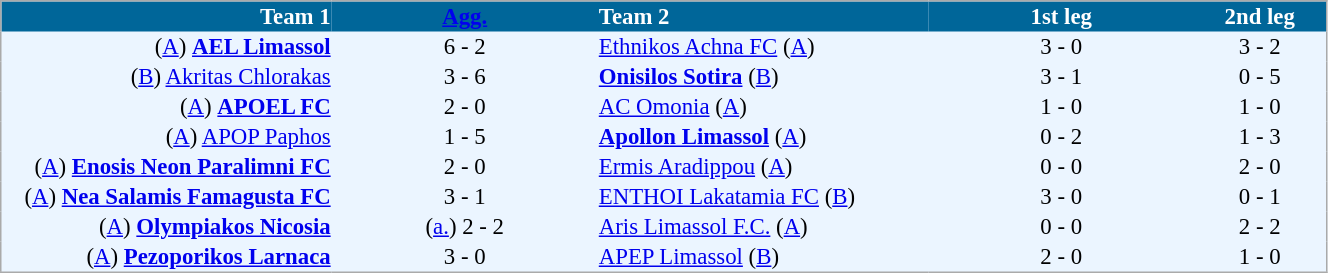<table cellspacing="0" style="background: #EBF5FF; border: 1px #aaa solid; border-collapse: collapse; font-size: 95%;" width=70%>
<tr bgcolor=#006699 style="color:white;">
<th width=25% align="right">Team 1</th>
<th width=20% align="center"><a href='#'>Agg.</a></th>
<th width=25% align="left">Team 2</th>
<th width=20% align="center">1st leg</th>
<th width=20% align="center">2nd leg</th>
</tr>
<tr>
<td align=right>(<a href='#'>A</a>) <strong><a href='#'>AEL Limassol</a></strong></td>
<td align=center>6 - 2</td>
<td align=left><a href='#'>Ethnikos Achna FC</a> (<a href='#'>A</a>)</td>
<td align=center>3 - 0</td>
<td align=center>3 - 2</td>
</tr>
<tr>
<td align=right>(<a href='#'>B</a>) <a href='#'>Akritas Chlorakas</a></td>
<td align=center>3 - 6</td>
<td align=left><strong><a href='#'>Onisilos Sotira</a></strong> (<a href='#'>B</a>)</td>
<td align=center>3 - 1</td>
<td align=center>0 - 5</td>
</tr>
<tr>
<td align=right>(<a href='#'>A</a>) <strong><a href='#'>APOEL FC</a></strong></td>
<td align=center>2 - 0</td>
<td align=left><a href='#'>AC Omonia</a> (<a href='#'>A</a>)</td>
<td align=center>1 - 0</td>
<td align=center>1 - 0</td>
</tr>
<tr>
<td align=right>(<a href='#'>A</a>) <a href='#'>APOP Paphos</a></td>
<td align=center>1 - 5</td>
<td align=left><strong><a href='#'>Apollon Limassol</a></strong> (<a href='#'>A</a>)</td>
<td align=center>0 - 2</td>
<td align=center>1 - 3</td>
</tr>
<tr>
<td align=right>(<a href='#'>A</a>) <strong><a href='#'>Enosis Neon Paralimni FC</a></strong></td>
<td align=center>2 - 0</td>
<td align=left><a href='#'>Ermis Aradippou</a> (<a href='#'>A</a>)</td>
<td align=center>0 - 0</td>
<td align=center>2 - 0</td>
</tr>
<tr>
<td align=right>(<a href='#'>A</a>) <strong><a href='#'>Nea Salamis Famagusta FC</a></strong></td>
<td align=center>3 - 1</td>
<td align=left><a href='#'>ENTHOI Lakatamia FC</a> (<a href='#'>B</a>)</td>
<td align=center>3 - 0</td>
<td align=center>0 - 1</td>
</tr>
<tr>
<td align=right>(<a href='#'>A</a>) <strong><a href='#'>Olympiakos Nicosia</a></strong></td>
<td align=center>(<a href='#'>a.</a>) 2 - 2</td>
<td align=left><a href='#'>Aris Limassol F.C.</a> (<a href='#'>A</a>)</td>
<td align=center>0 - 0</td>
<td align=center>2 - 2</td>
</tr>
<tr>
<td align=right>(<a href='#'>A</a>) <strong><a href='#'>Pezoporikos Larnaca</a></strong></td>
<td align=center>3 - 0</td>
<td align=left><a href='#'>APEP Limassol</a> (<a href='#'>B</a>)</td>
<td align=center>2 - 0</td>
<td align=center>1 - 0</td>
</tr>
<tr>
</tr>
</table>
